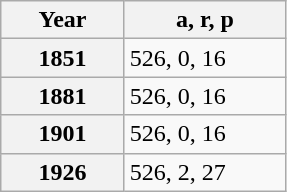<table class="wikitable" style="margin:0 0 0 3em; border:1px solid darkgrey;">
<tr>
<th style="width:75px;">Year</th>
<th style="width:100px;">a, r, p</th>
</tr>
<tr>
<th>1851</th>
<td>526, 0, 16 </td>
</tr>
<tr>
<th>1881</th>
<td>526, 0, 16 </td>
</tr>
<tr>
<th>1901</th>
<td>526, 0, 16 </td>
</tr>
<tr>
<th>1926</th>
<td>526, 2, 27 </td>
</tr>
</table>
